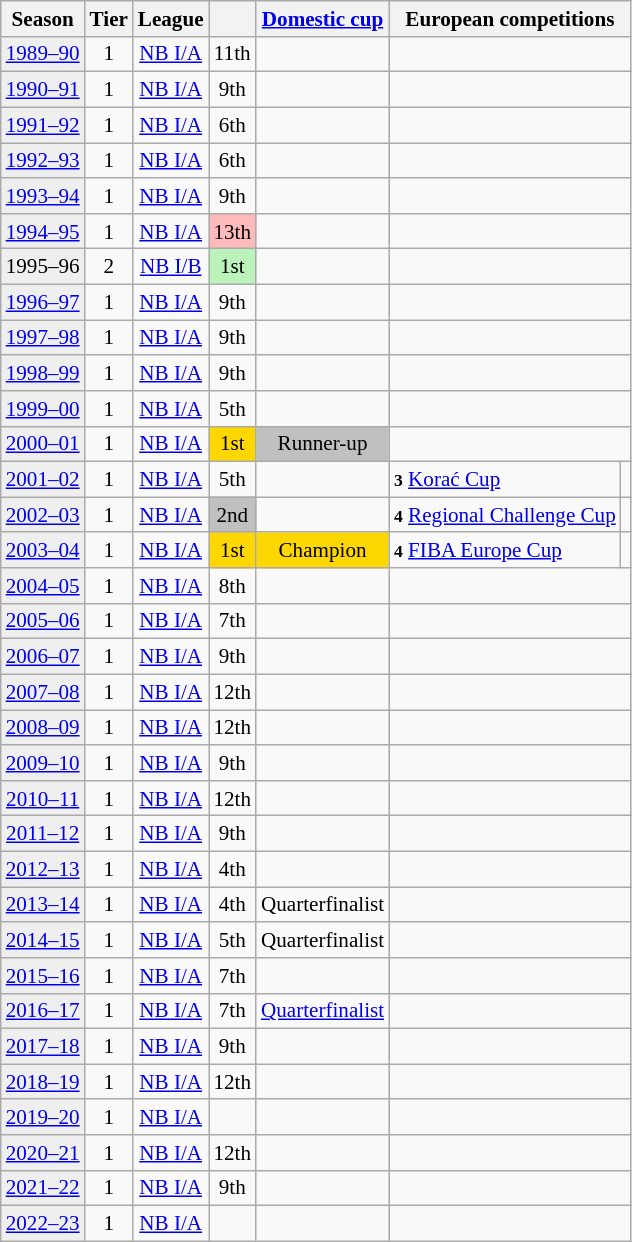<table class="wikitable" style="font-size:88%; text-align:center">
<tr bgcolor=>
<th>Season</th>
<th>Tier</th>
<th>League</th>
<th></th>
<th><a href='#'>Domestic cup</a></th>
<th colspan=2>European competitions</th>
</tr>
<tr>
<td style="background:#efefef;"><a href='#'>1989–90</a></td>
<td>1</td>
<td><a href='#'>NB I/A</a></td>
<td>11th</td>
<td></td>
<td colspan=2></td>
</tr>
<tr>
<td style="background:#efefef;"><a href='#'>1990–91</a></td>
<td>1</td>
<td><a href='#'>NB I/A</a></td>
<td>9th</td>
<td></td>
<td colspan=2></td>
</tr>
<tr>
<td style="background:#efefef;"><a href='#'>1991–92</a></td>
<td>1</td>
<td><a href='#'>NB I/A</a></td>
<td>6th</td>
<td></td>
<td colspan=2></td>
</tr>
<tr>
<td style="background:#efefef;"><a href='#'>1992–93</a></td>
<td>1</td>
<td><a href='#'>NB I/A</a></td>
<td>6th</td>
<td></td>
<td colspan=2></td>
</tr>
<tr>
<td style="background:#efefef;"><a href='#'>1993–94</a></td>
<td>1</td>
<td><a href='#'>NB I/A</a></td>
<td>9th</td>
<td></td>
<td colspan=2></td>
</tr>
<tr>
<td style="background:#efefef;"><a href='#'>1994–95</a></td>
<td>1</td>
<td><a href='#'>NB I/A</a></td>
<td bgcolor=#FFBBBB>13th</td>
<td></td>
<td colspan=2></td>
</tr>
<tr>
<td style="background:#efefef;">1995–96</td>
<td>2</td>
<td><a href='#'>NB I/B</a></td>
<td bgcolor=#BBF3BB>1st</td>
<td></td>
<td colspan=2></td>
</tr>
<tr>
<td style="background:#efefef;"><a href='#'>1996–97</a></td>
<td>1</td>
<td><a href='#'>NB I/A</a></td>
<td>9th</td>
<td></td>
<td colspan=2></td>
</tr>
<tr>
<td style="background:#efefef;"><a href='#'>1997–98</a></td>
<td>1</td>
<td><a href='#'>NB I/A</a></td>
<td>9th</td>
<td></td>
<td colspan=2></td>
</tr>
<tr>
<td style="background:#efefef;"><a href='#'>1998–99</a></td>
<td>1</td>
<td><a href='#'>NB I/A</a></td>
<td>9th</td>
<td></td>
<td colspan=2></td>
</tr>
<tr>
<td style="background:#efefef;"><a href='#'>1999–00</a></td>
<td>1</td>
<td><a href='#'>NB I/A</a></td>
<td>5th</td>
<td></td>
<td colspan=2></td>
</tr>
<tr>
<td style="background:#efefef;"><a href='#'>2000–01</a></td>
<td>1</td>
<td><a href='#'>NB I/A</a></td>
<td style="background:gold">1st</td>
<td style="background:silver">Runner-up</td>
<td colspan=2></td>
</tr>
<tr>
<td style="background:#efefef;"><a href='#'>2001–02</a></td>
<td>1</td>
<td><a href='#'>NB I/A</a></td>
<td>5th</td>
<td></td>
<td align=left><small><strong>3</strong></small> <a href='#'>Korać Cup</a></td>
<td></td>
</tr>
<tr>
<td style="background:#efefef;"><a href='#'>2002–03</a></td>
<td>1</td>
<td><a href='#'>NB I/A</a></td>
<td style="background:silver">2nd</td>
<td></td>
<td align=left><small><strong>4</strong></small> <a href='#'>Regional Challenge Cup</a></td>
<td></td>
</tr>
<tr>
<td style="background:#efefef;"><a href='#'>2003–04</a></td>
<td>1</td>
<td><a href='#'>NB I/A</a></td>
<td style="background:gold">1st</td>
<td style="background:gold">Champion</td>
<td align=left><small><strong>4</strong></small> <a href='#'>FIBA Europe Cup</a></td>
<td></td>
</tr>
<tr>
<td style="background:#efefef;"><a href='#'>2004–05</a></td>
<td>1</td>
<td><a href='#'>NB I/A</a></td>
<td>8th</td>
<td></td>
<td colspan=2></td>
</tr>
<tr>
<td style="background:#efefef;"><a href='#'>2005–06</a></td>
<td>1</td>
<td><a href='#'>NB I/A</a></td>
<td>7th</td>
<td></td>
<td colspan=2></td>
</tr>
<tr>
<td style="background:#efefef;"><a href='#'>2006–07</a></td>
<td>1</td>
<td><a href='#'>NB I/A</a></td>
<td>9th</td>
<td></td>
<td colspan=2></td>
</tr>
<tr>
<td style="background:#efefef;"><a href='#'>2007–08</a></td>
<td>1</td>
<td><a href='#'>NB I/A</a></td>
<td>12th</td>
<td></td>
<td colspan=2></td>
</tr>
<tr>
<td style="background:#efefef;"><a href='#'>2008–09</a></td>
<td>1</td>
<td><a href='#'>NB I/A</a></td>
<td>12th</td>
<td></td>
<td colspan=2></td>
</tr>
<tr>
<td style="background:#efefef;"><a href='#'>2009–10</a></td>
<td>1</td>
<td><a href='#'>NB I/A</a></td>
<td>9th</td>
<td></td>
<td colspan=2></td>
</tr>
<tr>
<td style="background:#efefef;"><a href='#'>2010–11</a></td>
<td>1</td>
<td><a href='#'>NB I/A</a></td>
<td>12th</td>
<td></td>
<td colspan=2></td>
</tr>
<tr>
<td style="background:#efefef;"><a href='#'>2011–12</a></td>
<td>1</td>
<td><a href='#'>NB I/A</a></td>
<td>9th</td>
<td></td>
<td colspan=2></td>
</tr>
<tr>
<td style="background:#efefef;"><a href='#'>2012–13</a></td>
<td>1</td>
<td><a href='#'>NB I/A</a></td>
<td>4th</td>
<td></td>
<td colspan=2></td>
</tr>
<tr>
<td style="background:#efefef;"><a href='#'>2013–14</a></td>
<td>1</td>
<td><a href='#'>NB I/A</a></td>
<td>4th</td>
<td>Quarterfinalist</td>
<td colspan=2></td>
</tr>
<tr>
<td style="background:#efefef;"><a href='#'>2014–15</a></td>
<td>1</td>
<td><a href='#'>NB I/A</a></td>
<td>5th</td>
<td>Quarterfinalist</td>
<td colspan=2></td>
</tr>
<tr>
<td style="background:#efefef;"><a href='#'>2015–16</a></td>
<td>1</td>
<td><a href='#'>NB I/A</a></td>
<td>7th</td>
<td></td>
<td colspan=2></td>
</tr>
<tr>
<td style="background:#efefef;"><a href='#'>2016–17</a></td>
<td>1</td>
<td><a href='#'>NB I/A</a></td>
<td>7th</td>
<td><a href='#'>Quarterfinalist</a></td>
<td colspan=2></td>
</tr>
<tr>
<td style="background:#efefef;"><a href='#'>2017–18</a></td>
<td>1</td>
<td><a href='#'>NB I/A</a></td>
<td>9th</td>
<td></td>
<td colspan=2></td>
</tr>
<tr>
<td style="background:#efefef;"><a href='#'>2018–19</a></td>
<td>1</td>
<td><a href='#'>NB I/A</a></td>
<td>12th</td>
<td></td>
<td colspan=2></td>
</tr>
<tr>
<td style="background:#efefef;"><a href='#'>2019–20</a></td>
<td>1</td>
<td><a href='#'>NB I/A</a></td>
<td></td>
<td></td>
<td colspan=2></td>
</tr>
<tr>
<td style="background:#efefef;"><a href='#'>2020–21</a></td>
<td>1</td>
<td><a href='#'>NB I/A</a></td>
<td>12th</td>
<td></td>
<td colspan=2></td>
</tr>
<tr>
<td style="background:#efefef;"><a href='#'>2021–22</a></td>
<td>1</td>
<td><a href='#'>NB I/A</a></td>
<td>9th</td>
<td></td>
<td colspan=2></td>
</tr>
<tr>
<td style="background:#efefef;"><a href='#'>2022–23</a></td>
<td>1</td>
<td><a href='#'>NB I/A</a></td>
<td></td>
<td></td>
<td colspan=2></td>
</tr>
</table>
